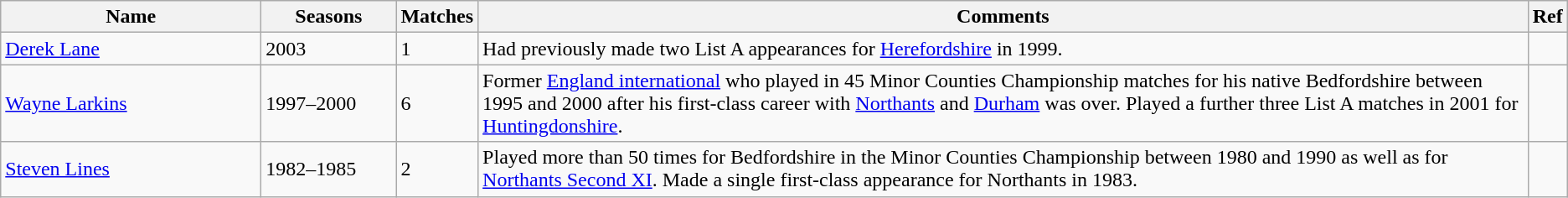<table class="wikitable">
<tr>
<th style="width:200px">Name</th>
<th style="width:100px">Seasons</th>
<th>Matches</th>
<th>Comments</th>
<th>Ref</th>
</tr>
<tr>
<td><a href='#'>Derek Lane</a></td>
<td>2003</td>
<td>1</td>
<td>Had previously made two List A appearances for <a href='#'>Herefordshire</a> in 1999.</td>
<td></td>
</tr>
<tr>
<td><a href='#'>Wayne Larkins</a></td>
<td>1997–2000</td>
<td>6</td>
<td>Former <a href='#'>England international</a> who played in 45 Minor Counties Championship matches for his native Bedfordshire between 1995 and 2000 after his first-class career with <a href='#'>Northants</a> and <a href='#'>Durham</a> was over. Played a further three List A matches in 2001 for <a href='#'>Huntingdonshire</a>.</td>
<td></td>
</tr>
<tr>
<td><a href='#'>Steven Lines</a></td>
<td>1982–1985</td>
<td>2</td>
<td>Played more than 50 times for Bedfordshire in the Minor Counties Championship between 1980 and 1990 as well as for <a href='#'>Northants Second XI</a>. Made a single first-class appearance for Northants in 1983.</td>
<td></td>
</tr>
</table>
